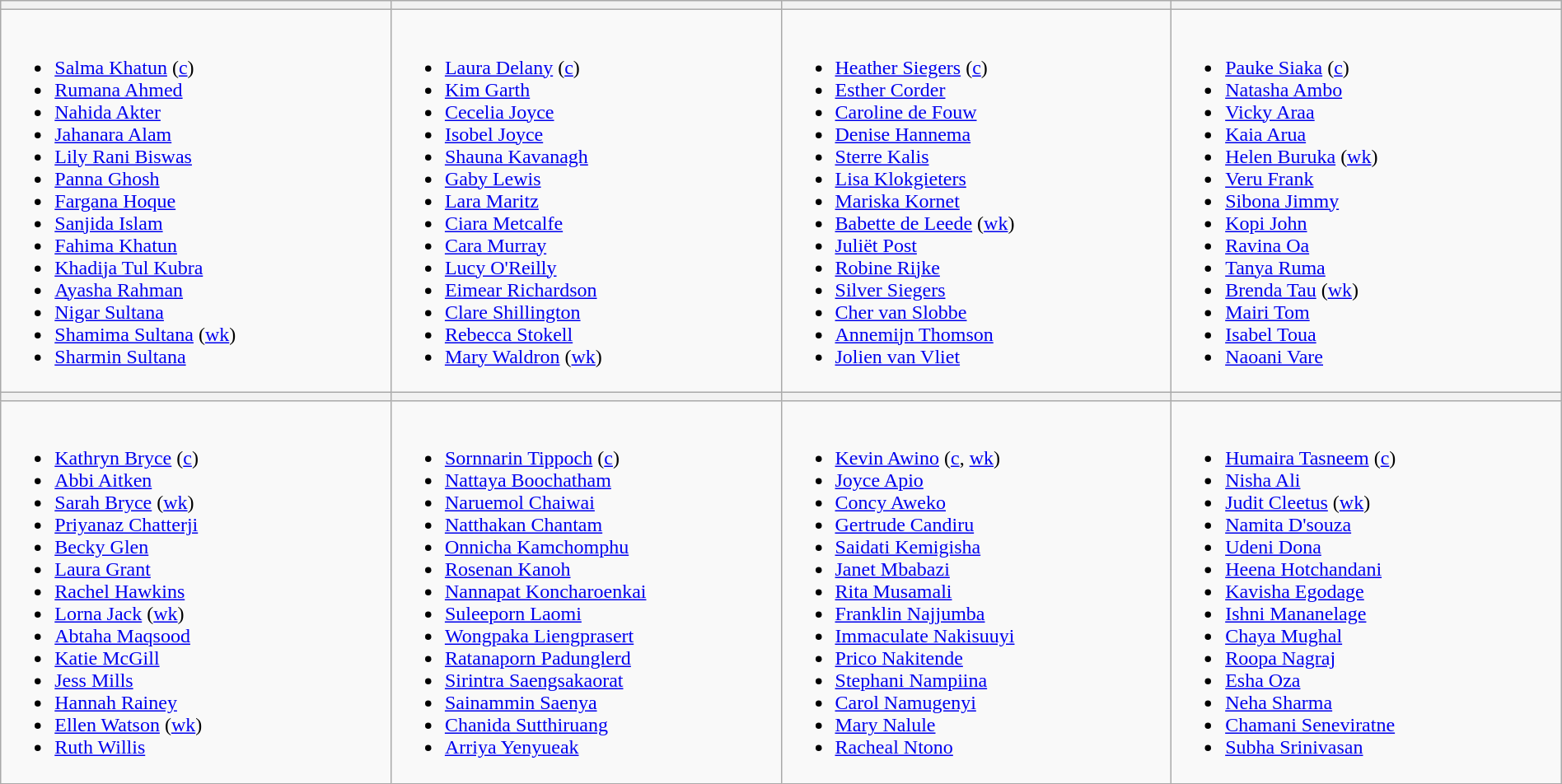<table class="wikitable" width="100%">
<tr>
<th width=25%></th>
<th width=25%></th>
<th width=25%></th>
<th width=25%></th>
</tr>
<tr>
<td valign=top><br><ul><li><a href='#'>Salma Khatun</a> (<a href='#'>c</a>)</li><li><a href='#'>Rumana Ahmed</a></li><li><a href='#'>Nahida Akter</a></li><li><a href='#'>Jahanara Alam</a></li><li><a href='#'>Lily Rani Biswas</a></li><li><a href='#'>Panna Ghosh</a></li><li><a href='#'>Fargana Hoque</a></li><li><a href='#'>Sanjida Islam</a></li><li><a href='#'>Fahima Khatun</a></li><li><a href='#'>Khadija Tul Kubra</a></li><li><a href='#'>Ayasha Rahman</a></li><li><a href='#'>Nigar Sultana</a></li><li><a href='#'>Shamima Sultana</a> (<a href='#'>wk</a>)</li><li><a href='#'>Sharmin Sultana</a></li></ul></td>
<td valign=top><br><ul><li><a href='#'>Laura Delany</a> (<a href='#'>c</a>)</li><li><a href='#'>Kim Garth</a></li><li><a href='#'>Cecelia Joyce</a></li><li><a href='#'>Isobel Joyce</a></li><li><a href='#'>Shauna Kavanagh</a></li><li><a href='#'>Gaby Lewis</a></li><li><a href='#'>Lara Maritz</a></li><li><a href='#'>Ciara Metcalfe</a></li><li><a href='#'>Cara Murray</a></li><li><a href='#'>Lucy O'Reilly</a></li><li><a href='#'>Eimear Richardson</a></li><li><a href='#'>Clare Shillington</a></li><li><a href='#'>Rebecca Stokell</a></li><li><a href='#'>Mary Waldron</a> (<a href='#'>wk</a>)</li></ul></td>
<td valign=top><br><ul><li><a href='#'>Heather Siegers</a> (<a href='#'>c</a>)</li><li><a href='#'>Esther Corder</a></li><li><a href='#'>Caroline de Fouw</a></li><li><a href='#'>Denise Hannema</a></li><li><a href='#'>Sterre Kalis</a></li><li><a href='#'>Lisa Klokgieters</a></li><li><a href='#'>Mariska Kornet</a></li><li><a href='#'>Babette de Leede</a> (<a href='#'>wk</a>)</li><li><a href='#'>Juliët Post</a></li><li><a href='#'>Robine Rijke</a></li><li><a href='#'>Silver Siegers</a></li><li><a href='#'>Cher van Slobbe</a></li><li><a href='#'>Annemijn Thomson</a></li><li><a href='#'>Jolien van Vliet</a></li></ul></td>
<td valign=top><br><ul><li><a href='#'>Pauke Siaka</a> (<a href='#'>c</a>)</li><li><a href='#'>Natasha Ambo</a></li><li><a href='#'>Vicky Araa</a></li><li><a href='#'>Kaia Arua</a></li><li><a href='#'>Helen Buruka</a> (<a href='#'>wk</a>)</li><li><a href='#'>Veru Frank</a></li><li><a href='#'>Sibona Jimmy</a></li><li><a href='#'>Kopi John</a></li><li><a href='#'>Ravina Oa</a></li><li><a href='#'>Tanya Ruma</a></li><li><a href='#'>Brenda Tau</a> (<a href='#'>wk</a>)</li><li><a href='#'>Mairi Tom</a></li><li><a href='#'>Isabel Toua</a></li><li><a href='#'>Naoani Vare</a></li></ul></td>
</tr>
<tr>
<th width=25%></th>
<th width=25%></th>
<th width=25%></th>
<th width=25%></th>
</tr>
<tr>
<td valign=top><br><ul><li><a href='#'>Kathryn Bryce</a> (<a href='#'>c</a>)</li><li><a href='#'>Abbi Aitken</a></li><li><a href='#'>Sarah Bryce</a> (<a href='#'>wk</a>)</li><li><a href='#'>Priyanaz Chatterji</a></li><li><a href='#'>Becky Glen</a></li><li><a href='#'>Laura Grant</a></li><li><a href='#'>Rachel Hawkins</a></li><li><a href='#'>Lorna Jack</a> (<a href='#'>wk</a>)</li><li><a href='#'>Abtaha Maqsood</a></li><li><a href='#'>Katie McGill</a></li><li><a href='#'>Jess Mills</a></li><li><a href='#'>Hannah Rainey</a></li><li><a href='#'>Ellen Watson</a> (<a href='#'>wk</a>)</li><li><a href='#'>Ruth Willis</a></li></ul></td>
<td valign=top><br><ul><li><a href='#'>Sornnarin Tippoch</a> (<a href='#'>c</a>)</li><li><a href='#'>Nattaya Boochatham</a></li><li><a href='#'>Naruemol Chaiwai</a></li><li><a href='#'>Natthakan Chantam</a></li><li><a href='#'>Onnicha Kamchomphu</a></li><li><a href='#'>Rosenan Kanoh</a></li><li><a href='#'>Nannapat Koncharoenkai</a></li><li><a href='#'>Suleeporn Laomi</a></li><li><a href='#'>Wongpaka Liengprasert</a></li><li><a href='#'>Ratanaporn Padunglerd</a></li><li><a href='#'>Sirintra Saengsakaorat</a></li><li><a href='#'>Sainammin Saenya</a></li><li><a href='#'>Chanida Sutthiruang</a></li><li><a href='#'>Arriya Yenyueak</a></li></ul></td>
<td valign=top><br><ul><li><a href='#'>Kevin Awino</a> (<a href='#'>c</a>, <a href='#'>wk</a>)</li><li><a href='#'>Joyce Apio</a></li><li><a href='#'>Concy Aweko</a></li><li><a href='#'>Gertrude Candiru</a></li><li><a href='#'>Saidati Kemigisha</a></li><li><a href='#'>Janet Mbabazi</a></li><li><a href='#'>Rita Musamali</a></li><li><a href='#'>Franklin Najjumba</a></li><li><a href='#'>Immaculate Nakisuuyi</a></li><li><a href='#'>Prico Nakitende</a></li><li><a href='#'>Stephani Nampiina</a></li><li><a href='#'>Carol Namugenyi</a></li><li><a href='#'>Mary Nalule</a></li><li><a href='#'>Racheal Ntono</a></li></ul></td>
<td valign=top><br><ul><li><a href='#'>Humaira Tasneem</a> (<a href='#'>c</a>)</li><li><a href='#'>Nisha Ali</a></li><li><a href='#'>Judit Cleetus</a> (<a href='#'>wk</a>)</li><li><a href='#'>Namita D'souza</a></li><li><a href='#'>Udeni Dona</a></li><li><a href='#'>Heena Hotchandani</a></li><li><a href='#'>Kavisha Egodage</a></li><li><a href='#'>Ishni Mananelage</a></li><li><a href='#'>Chaya Mughal</a></li><li><a href='#'>Roopa Nagraj</a></li><li><a href='#'>Esha Oza</a></li><li><a href='#'>Neha Sharma</a></li><li><a href='#'>Chamani Seneviratne</a></li><li><a href='#'>Subha Srinivasan</a></li></ul></td>
</tr>
</table>
